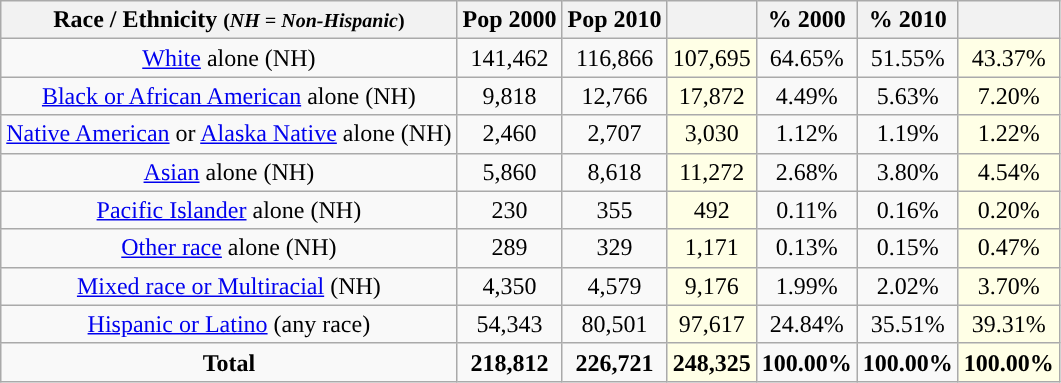<table class="wikitable" style="text-align:center;">
<tr>
<th>Race / Ethnicity <small>(<em>NH = Non-Hispanic</em>)</small></th>
<th>Pop 2000</th>
<th>Pop 2010</th>
<th></th>
<th>% 2000</th>
<th>% 2010</th>
<th></th>
</tr>
<tr>
<td><a href='#'>White</a> alone (NH)</td>
<td>141,462</td>
<td>116,866</td>
<td style='background: #ffffe6;'>107,695</td>
<td>64.65%</td>
<td>51.55%</td>
<td style='background: #ffffe6;'>43.37%</td>
</tr>
<tr>
<td><a href='#'>Black or African American</a> alone (NH)</td>
<td>9,818</td>
<td>12,766</td>
<td style='background: #ffffe6;'>17,872</td>
<td>4.49%</td>
<td>5.63%</td>
<td style='background: #ffffe6;'>7.20%</td>
</tr>
<tr>
<td><a href='#'>Native American</a> or <a href='#'>Alaska Native</a> alone (NH)</td>
<td>2,460</td>
<td>2,707</td>
<td style='background: #ffffe6;'>3,030</td>
<td>1.12%</td>
<td>1.19%</td>
<td style='background: #ffffe6;'>1.22%</td>
</tr>
<tr>
<td><a href='#'>Asian</a> alone (NH)</td>
<td>5,860</td>
<td>8,618</td>
<td style='background: #ffffe6;'>11,272</td>
<td>2.68%</td>
<td>3.80%</td>
<td style='background: #ffffe6;'>4.54%</td>
</tr>
<tr>
<td><a href='#'>Pacific Islander</a> alone (NH)</td>
<td>230</td>
<td>355</td>
<td style='background: #ffffe6;'>492</td>
<td>0.11%</td>
<td>0.16%</td>
<td style='background: #ffffe6;'>0.20%</td>
</tr>
<tr>
<td><a href='#'>Other race</a> alone (NH)</td>
<td>289</td>
<td>329</td>
<td style='background: #ffffe6;'>1,171</td>
<td>0.13%</td>
<td>0.15%</td>
<td style='background: #ffffe6;'>0.47%</td>
</tr>
<tr>
<td><a href='#'>Mixed race or Multiracial</a> (NH)</td>
<td>4,350</td>
<td>4,579</td>
<td style='background: #ffffe6;'>9,176</td>
<td>1.99%</td>
<td>2.02%</td>
<td style='background: #ffffe6;'>3.70%</td>
</tr>
<tr>
<td><a href='#'>Hispanic or Latino</a> (any race)</td>
<td>54,343</td>
<td>80,501</td>
<td style='background: #ffffe6;'>97,617</td>
<td>24.84%</td>
<td>35.51%</td>
<td style='background: #ffffe6;'>39.31%</td>
</tr>
<tr>
<td><strong>Total</strong></td>
<td><strong>218,812</strong></td>
<td><strong>226,721</strong></td>
<td style='background: #ffffe6;'><strong>248,325</strong></td>
<td><strong>100.00%</strong></td>
<td><strong>100.00%</strong></td>
<td style='background: #ffffe6;'><strong>100.00%</strong></td>
</tr>
</table>
